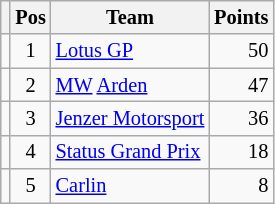<table class="wikitable" style="font-size: 85%;">
<tr>
<th></th>
<th>Pos</th>
<th>Team</th>
<th>Points</th>
</tr>
<tr>
<td align="left"></td>
<td align="center">1</td>
<td> <a href='#'>Lotus GP</a></td>
<td align="right">50</td>
</tr>
<tr>
<td align="left"></td>
<td align="center">2</td>
<td> <a href='#'>MW</a> <a href='#'>Arden</a></td>
<td align="right">47</td>
</tr>
<tr>
<td align="left"></td>
<td align="center">3</td>
<td> <a href='#'>Jenzer Motorsport</a></td>
<td align="right">36</td>
</tr>
<tr>
<td align="left"></td>
<td align="center">4</td>
<td> <a href='#'>Status Grand Prix</a></td>
<td align="right">18</td>
</tr>
<tr>
<td align="left"></td>
<td align="center">5</td>
<td> <a href='#'>Carlin</a></td>
<td align="right">8</td>
</tr>
</table>
